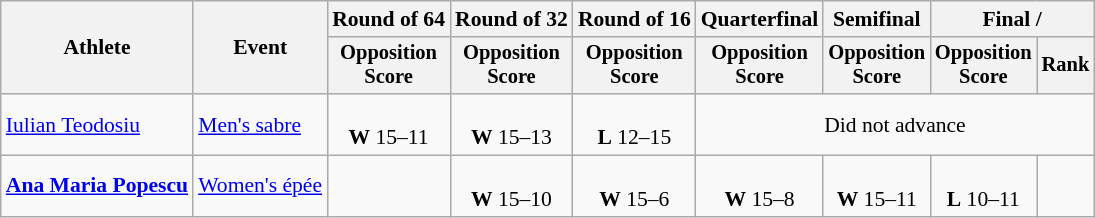<table class="wikitable" style="font-size:90%">
<tr>
<th rowspan="2">Athlete</th>
<th rowspan="2">Event</th>
<th>Round of 64</th>
<th>Round of 32</th>
<th>Round of 16</th>
<th>Quarterfinal</th>
<th>Semifinal</th>
<th colspan=2>Final / </th>
</tr>
<tr style="font-size:95%">
<th>Opposition <br> Score</th>
<th>Opposition <br> Score</th>
<th>Opposition <br> Score</th>
<th>Opposition <br> Score</th>
<th>Opposition <br> Score</th>
<th>Opposition <br> Score</th>
<th>Rank</th>
</tr>
<tr align=center>
<td align=left><a href='#'>Iulian Teodosiu</a></td>
<td align=left><a href='#'>Men's sabre</a></td>
<td><br><strong>W</strong> 15–11</td>
<td> <br><strong>W</strong> 15–13</td>
<td><br><strong>L</strong> 12–15</td>
<td colspan=4>Did not advance</td>
</tr>
<tr align=center>
<td align=left><strong><a href='#'>Ana Maria Popescu</a></strong></td>
<td align=left><a href='#'>Women's épée</a></td>
<td></td>
<td> <br> <strong>W</strong> 15–10</td>
<td> <br> <strong>W</strong> 15–6</td>
<td> <br> <strong>W</strong> 15–8</td>
<td> <br> <strong>W</strong> 15–11</td>
<td> <br> <strong>L</strong> 10–11</td>
<td></td>
</tr>
</table>
